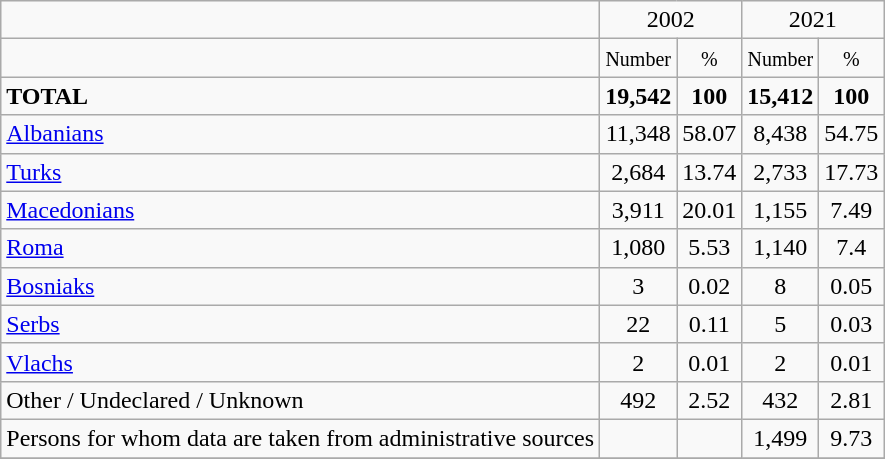<table class="wikitable">
<tr>
<td></td>
<td colspan="2" align="center">2002</td>
<td colspan="2" align="center">2021</td>
</tr>
<tr>
<td></td>
<td align="center"><small>Number</small></td>
<td align="center"><small>%</small></td>
<td align="center"><small>Number</small></td>
<td align="center"><small>%</small></td>
</tr>
<tr>
<td><strong>TOTAL</strong></td>
<td align="center"><strong>19,542</strong></td>
<td align="center"><strong>100</strong></td>
<td align="center"><strong>15,412</strong></td>
<td align="center"><strong>100</strong></td>
</tr>
<tr>
<td><a href='#'>Albanians</a></td>
<td align="center">11,348</td>
<td align="center">58.07</td>
<td align="center">8,438</td>
<td align="center">54.75</td>
</tr>
<tr>
<td><a href='#'>Turks</a></td>
<td align="center">2,684</td>
<td align="center">13.74</td>
<td align="center">2,733</td>
<td align="center">17.73</td>
</tr>
<tr>
<td><a href='#'>Macedonians</a></td>
<td align="center">3,911</td>
<td align="center">20.01</td>
<td align="center">1,155</td>
<td align="center">7.49</td>
</tr>
<tr>
<td><a href='#'>Roma</a></td>
<td align="center">1,080</td>
<td align="center">5.53</td>
<td align="center">1,140</td>
<td align="center">7.4</td>
</tr>
<tr>
<td><a href='#'>Bosniaks</a></td>
<td align="center">3</td>
<td align="center">0.02</td>
<td align="center">8</td>
<td align="center">0.05</td>
</tr>
<tr>
<td><a href='#'>Serbs</a></td>
<td align="center">22</td>
<td align="center">0.11</td>
<td align="center">5</td>
<td align="center">0.03</td>
</tr>
<tr>
<td><a href='#'>Vlachs</a></td>
<td align="center">2</td>
<td align="center">0.01</td>
<td align="center">2</td>
<td align="center">0.01</td>
</tr>
<tr>
<td>Other / Undeclared / Unknown</td>
<td align="center">492</td>
<td align="center">2.52</td>
<td align="center">432</td>
<td align="center">2.81</td>
</tr>
<tr>
<td>Persons for whom data are taken from administrative sources</td>
<td align="center"></td>
<td align="center"></td>
<td align="center">1,499</td>
<td align="center">9.73</td>
</tr>
<tr>
</tr>
</table>
